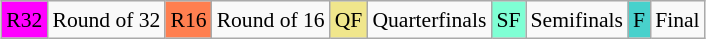<table class="wikitable" style="margin:0.5em auto; font-size:90%; line-height:1.25em;">
<tr>
<td bgcolor="#FF00FF" align=center>R32</td>
<td>Round of 32</td>
<td bgcolor="#FF7F50" align=center>R16</td>
<td>Round of 16</td>
<td bgcolor="#F0E68C" align=center>QF</td>
<td>Quarterfinals</td>
<td bgcolor="#7FFFD4" align=center>SF</td>
<td>Semifinals</td>
<td bgcolor="#48D1CC" align=center>F</td>
<td>Final</td>
</tr>
</table>
